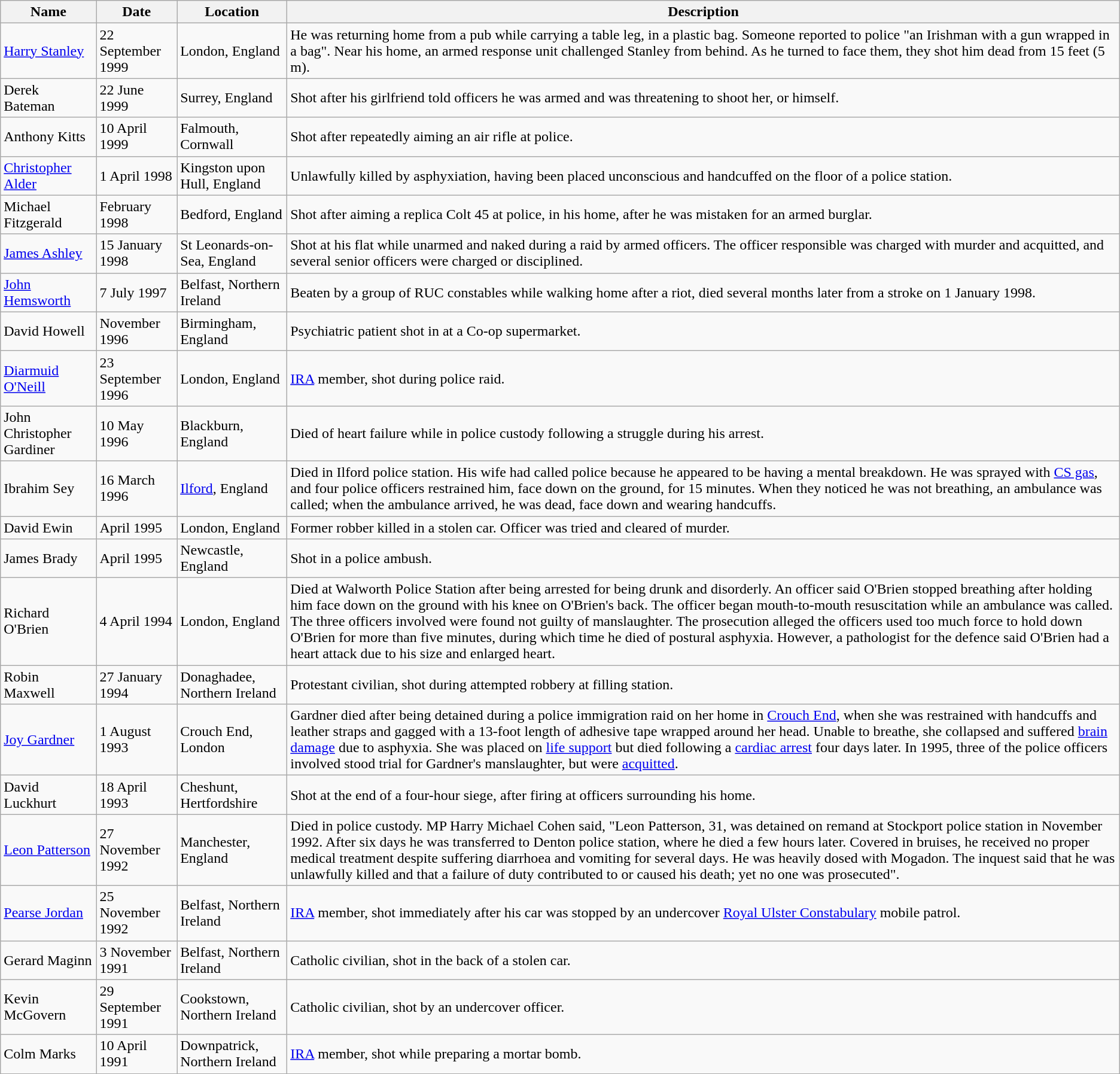<table class="wikitable sortable static-row-numbers static-row-header-text">
<tr>
<th>Name</th>
<th>Date</th>
<th>Location</th>
<th>Description</th>
</tr>
<tr>
<td><a href='#'>Harry Stanley</a></td>
<td>22 September 1999</td>
<td>London, England</td>
<td>He was returning home from a pub while carrying a table leg, in a plastic bag. Someone reported to police "an Irishman with a gun wrapped in a bag". Near his home, an armed response unit challenged Stanley from behind. As he turned to face them, they shot him dead from 15 feet (5 m).</td>
</tr>
<tr>
<td>Derek Bateman</td>
<td>22 June 1999</td>
<td>Surrey, England</td>
<td>Shot after his girlfriend told officers he was armed and was threatening to shoot her, or himself.</td>
</tr>
<tr>
<td>Anthony Kitts</td>
<td>10 April 1999</td>
<td>Falmouth, Cornwall</td>
<td>Shot after repeatedly aiming an air rifle at police.</td>
</tr>
<tr>
<td><a href='#'>Christopher Alder</a></td>
<td>1 April 1998</td>
<td>Kingston upon Hull, England</td>
<td>Unlawfully killed by asphyxiation, having been placed unconscious and handcuffed on the floor of a police station.</td>
</tr>
<tr>
<td>Michael Fitzgerald</td>
<td>February 1998</td>
<td>Bedford, England</td>
<td>Shot after aiming a replica Colt 45 at police, in his home, after he was mistaken for an armed burglar.</td>
</tr>
<tr>
<td><a href='#'>James Ashley</a></td>
<td>15 January 1998</td>
<td>St Leonards-on-Sea, England</td>
<td>Shot at his flat while unarmed and naked during a raid by armed officers. The officer responsible was charged with murder and acquitted, and several senior officers were charged or disciplined.</td>
</tr>
<tr>
<td><a href='#'>John Hemsworth</a></td>
<td>7 July 1997</td>
<td>Belfast, Northern Ireland</td>
<td>Beaten by a group of RUC constables while walking home after a riot, died several months later from a stroke on 1 January 1998.</td>
</tr>
<tr>
<td>David Howell</td>
<td>November 1996</td>
<td>Birmingham, England</td>
<td>Psychiatric patient shot in at a Co-op supermarket.</td>
</tr>
<tr>
<td><a href='#'>Diarmuid O'Neill</a></td>
<td>23 September 1996</td>
<td>London, England</td>
<td><a href='#'>IRA</a> member, shot during police raid.</td>
</tr>
<tr>
<td>John Christopher Gardiner</td>
<td>10 May 1996</td>
<td>Blackburn, England</td>
<td>Died of heart failure while in police custody following a struggle during his arrest.</td>
</tr>
<tr>
<td>Ibrahim Sey</td>
<td>16 March 1996</td>
<td><a href='#'>Ilford</a>, England</td>
<td>Died in Ilford police station. His wife had called police because he appeared to be having a mental breakdown. He was sprayed with <a href='#'>CS gas</a>, and four police officers restrained him, face down on the ground, for 15 minutes. When they noticed he was not breathing, an ambulance was called; when the ambulance arrived, he was dead, face down and wearing handcuffs.</td>
</tr>
<tr>
<td>David Ewin</td>
<td>April 1995</td>
<td>London, England</td>
<td>Former robber killed in a stolen car. Officer was tried and cleared of murder.</td>
</tr>
<tr>
<td>James Brady</td>
<td>April 1995</td>
<td>Newcastle, England</td>
<td>Shot in a police ambush.</td>
</tr>
<tr>
<td>Richard O'Brien</td>
<td>4 April 1994</td>
<td>London, England</td>
<td>Died at Walworth Police Station after being arrested for being drunk and disorderly. An officer said O'Brien stopped breathing after holding him face down on the ground with his knee on O'Brien's back. The officer began mouth-to-mouth resuscitation while an ambulance was called.<br>The three officers involved were found not guilty of manslaughter. The prosecution alleged the officers used too much force to hold down O'Brien for more than five minutes, during which time he died of postural asphyxia. However, a pathologist for the defence said O'Brien had a heart attack due to his size and enlarged heart.</td>
</tr>
<tr>
<td>Robin Maxwell</td>
<td>27 January 1994</td>
<td>Donaghadee, Northern Ireland</td>
<td>Protestant civilian, shot during attempted robbery at filling station.</td>
</tr>
<tr>
<td><a href='#'>Joy Gardner</a></td>
<td>1 August 1993</td>
<td>Crouch End, London</td>
<td>Gardner died after being detained during a police immigration raid on her home in <a href='#'>Crouch End</a>, when she was restrained with handcuffs and leather straps and gagged with a 13-foot length of adhesive tape wrapped around her head. Unable to breathe, she collapsed and suffered <a href='#'>brain damage</a> due to asphyxia. She was placed on <a href='#'>life support</a> but died following a <a href='#'>cardiac arrest</a> four days later. In 1995, three of the police officers involved stood trial for Gardner's manslaughter, but were <a href='#'>acquitted</a>.</td>
</tr>
<tr>
<td>David Luckhurt</td>
<td>18 April 1993</td>
<td>Cheshunt, Hertfordshire</td>
<td>Shot at the end of a four-hour siege, after firing at officers surrounding his home.</td>
</tr>
<tr>
<td><a href='#'>Leon Patterson</a></td>
<td>27 November 1992</td>
<td>Manchester, England</td>
<td>Died in police custody. MP Harry Michael Cohen said, "Leon Patterson, 31, was detained on remand at Stockport police station in November 1992. After six days he was transferred to Denton police station, where he died a few hours later. Covered in bruises, he received no proper medical treatment despite suffering diarrhoea and vomiting for several days. He was heavily dosed with Mogadon. The inquest said that he was unlawfully killed and that a failure of duty contributed to or caused his death; yet no one was prosecuted".</td>
</tr>
<tr>
<td><a href='#'>Pearse Jordan</a></td>
<td>25 November 1992</td>
<td>Belfast, Northern Ireland</td>
<td><a href='#'>IRA</a> member, shot immediately after his car was stopped by an undercover <a href='#'>Royal Ulster Constabulary</a> mobile patrol.</td>
</tr>
<tr>
<td>Gerard Maginn</td>
<td>3 November 1991</td>
<td>Belfast, Northern Ireland</td>
<td>Catholic civilian, shot in the back of a stolen car.</td>
</tr>
<tr>
<td>Kevin McGovern</td>
<td>29 September 1991</td>
<td>Cookstown, Northern Ireland</td>
<td>Catholic civilian, shot by an undercover officer.</td>
</tr>
<tr>
<td>Colm Marks</td>
<td>10 April 1991</td>
<td>Downpatrick, Northern Ireland</td>
<td><a href='#'>IRA</a> member, shot while preparing a mortar bomb.</td>
</tr>
</table>
